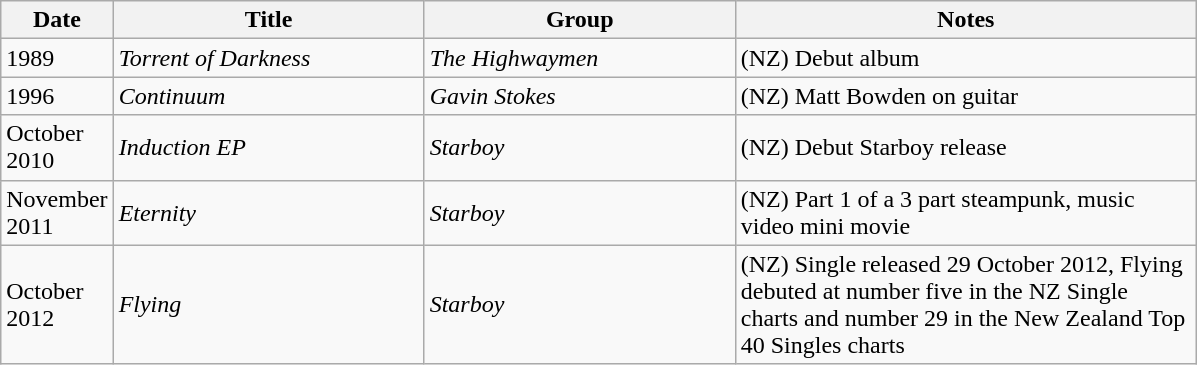<table class="wikitable">
<tr>
<th width="50">Date</th>
<th style="width:200px;">Title</th>
<th style="width:200px;">Group</th>
<th style="width:300px;">Notes</th>
</tr>
<tr>
<td>1989</td>
<td><em>Torrent of Darkness</em></td>
<td><em>The Highwaymen</em></td>
<td>(NZ) Debut album</td>
</tr>
<tr>
<td>1996</td>
<td><em>Continuum</em></td>
<td><em>Gavin Stokes</em></td>
<td>(NZ) Matt Bowden on guitar</td>
</tr>
<tr>
<td>October 2010</td>
<td><em>Induction EP</em></td>
<td><em>Starboy</em></td>
<td>(NZ) Debut Starboy release</td>
</tr>
<tr>
<td>November 2011</td>
<td><em>Eternity</em></td>
<td><em>Starboy</em></td>
<td>(NZ) Part 1 of a 3 part steampunk, music video mini movie</td>
</tr>
<tr>
<td>October 2012</td>
<td><em>Flying</em></td>
<td><em>Starboy</em></td>
<td>(NZ) Single released 29 October 2012, Flying debuted at number five in the NZ Single charts and number 29 in the New Zealand Top 40 Singles charts</td>
</tr>
</table>
